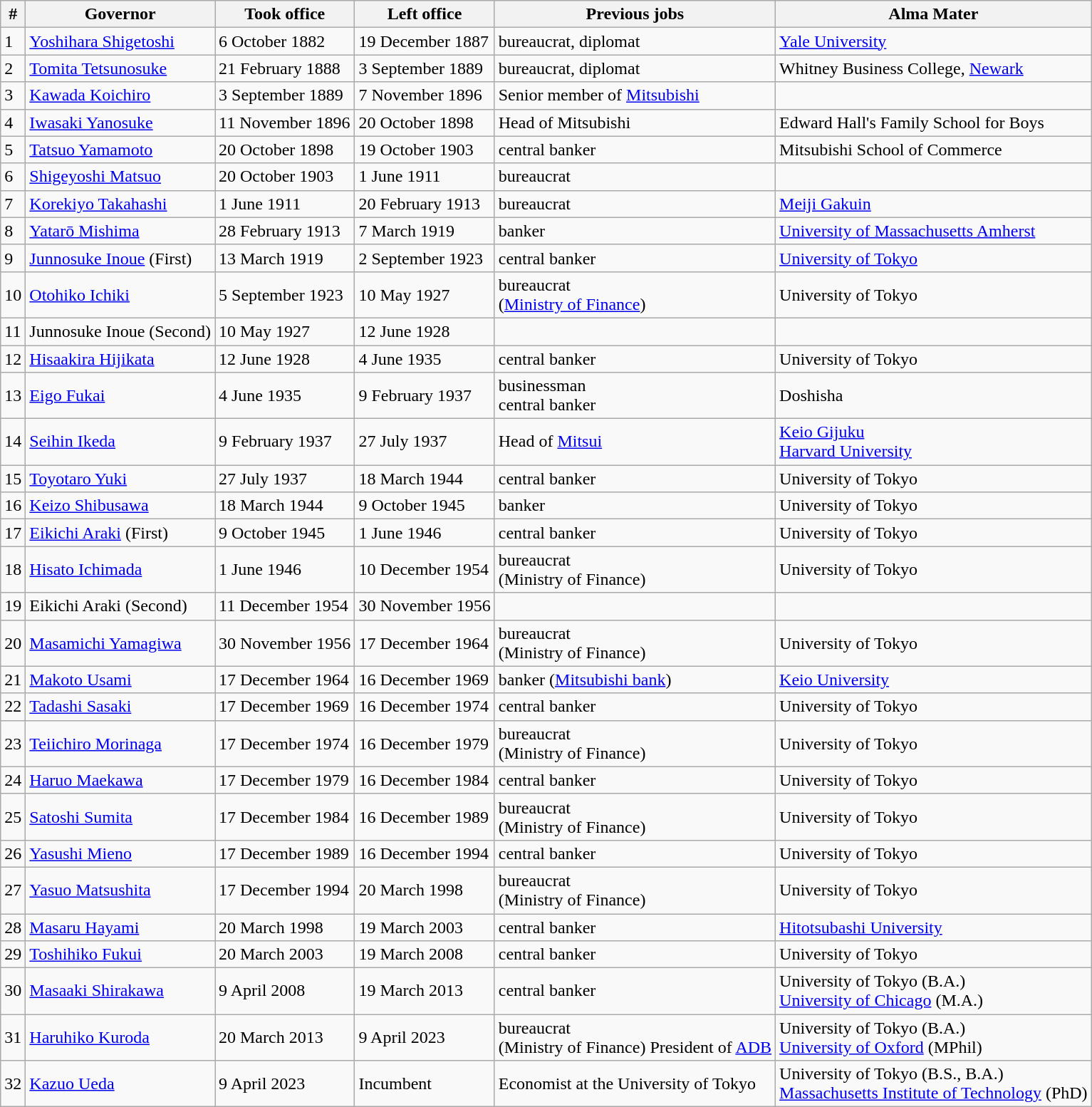<table class="wikitable sortable">
<tr>
<th>#</th>
<th>Governor</th>
<th>Took office</th>
<th>Left office</th>
<th>Previous jobs</th>
<th>Alma Mater</th>
</tr>
<tr>
<td>1</td>
<td><a href='#'>Yoshihara Shigetoshi</a></td>
<td>6 October 1882</td>
<td>19 December 1887</td>
<td>bureaucrat, diplomat</td>
<td><a href='#'>Yale University</a></td>
</tr>
<tr>
<td>2</td>
<td><a href='#'>Tomita Tetsunosuke</a></td>
<td>21 February 1888</td>
<td>3 September 1889</td>
<td>bureaucrat, diplomat</td>
<td>Whitney Business College, <a href='#'>Newark</a></td>
</tr>
<tr>
<td>3</td>
<td><a href='#'>Kawada Koichiro</a></td>
<td>3 September 1889</td>
<td>7 November 1896</td>
<td>Senior member of <a href='#'>Mitsubishi</a></td>
<td></td>
</tr>
<tr>
<td>4</td>
<td><a href='#'>Iwasaki Yanosuke</a></td>
<td>11 November 1896</td>
<td>20 October 1898</td>
<td>Head of Mitsubishi</td>
<td>Edward Hall's Family School for Boys</td>
</tr>
<tr>
<td>5</td>
<td><a href='#'>Tatsuo Yamamoto</a></td>
<td>20 October 1898</td>
<td>19 October 1903</td>
<td>central banker</td>
<td>Mitsubishi School of Commerce</td>
</tr>
<tr>
<td>6</td>
<td><a href='#'>Shigeyoshi Matsuo</a></td>
<td>20 October 1903</td>
<td>1 June 1911</td>
<td>bureaucrat</td>
<td></td>
</tr>
<tr>
<td>7</td>
<td><a href='#'>Korekiyo Takahashi</a></td>
<td>1 June 1911</td>
<td>20 February 1913</td>
<td>bureaucrat</td>
<td><a href='#'>Meiji Gakuin</a></td>
</tr>
<tr>
<td>8</td>
<td><a href='#'>Yatarō Mishima</a></td>
<td>28 February 1913</td>
<td>7 March 1919</td>
<td>banker</td>
<td><a href='#'>University of Massachusetts Amherst</a></td>
</tr>
<tr>
<td>9</td>
<td><a href='#'>Junnosuke Inoue</a> (First)</td>
<td>13 March 1919</td>
<td>2 September 1923</td>
<td>central banker</td>
<td><a href='#'>University of Tokyo</a></td>
</tr>
<tr>
<td>10</td>
<td><a href='#'>Otohiko Ichiki</a></td>
<td>5 September 1923</td>
<td>10 May 1927</td>
<td>bureaucrat<br>(<a href='#'>Ministry of Finance</a>)</td>
<td>University of Tokyo</td>
</tr>
<tr>
<td>11</td>
<td>Junnosuke Inoue (Second)</td>
<td>10 May 1927</td>
<td>12 June 1928</td>
<td></td>
<td></td>
</tr>
<tr>
<td>12</td>
<td><a href='#'>Hisaakira Hijikata</a></td>
<td>12 June 1928</td>
<td>4 June 1935</td>
<td>central banker</td>
<td>University of Tokyo</td>
</tr>
<tr>
<td>13</td>
<td><a href='#'>Eigo Fukai</a></td>
<td>4 June 1935</td>
<td>9 February 1937</td>
<td>businessman<br>central banker</td>
<td>Doshisha</td>
</tr>
<tr>
<td>14</td>
<td><a href='#'>Seihin Ikeda</a></td>
<td>9 February 1937</td>
<td>27 July 1937</td>
<td>Head of <a href='#'>Mitsui</a></td>
<td><a href='#'>Keio Gijuku</a><br><a href='#'>Harvard University</a></td>
</tr>
<tr>
<td>15</td>
<td><a href='#'>Toyotaro Yuki</a></td>
<td>27 July 1937</td>
<td>18 March 1944</td>
<td>central banker</td>
<td>University of Tokyo</td>
</tr>
<tr>
<td>16</td>
<td><a href='#'>Keizo Shibusawa</a></td>
<td>18 March 1944</td>
<td>9 October 1945</td>
<td>banker</td>
<td>University of Tokyo</td>
</tr>
<tr>
<td>17</td>
<td><a href='#'>Eikichi Araki</a> (First)</td>
<td>9 October 1945</td>
<td>1 June 1946</td>
<td>central banker</td>
<td>University of Tokyo</td>
</tr>
<tr>
<td>18</td>
<td><a href='#'>Hisato Ichimada</a></td>
<td>1 June 1946</td>
<td>10 December 1954</td>
<td>bureaucrat<br>(Ministry of Finance)</td>
<td>University of Tokyo</td>
</tr>
<tr>
<td>19</td>
<td>Eikichi Araki (Second)</td>
<td>11 December 1954</td>
<td>30 November 1956</td>
<td></td>
<td></td>
</tr>
<tr>
<td>20</td>
<td><a href='#'>Masamichi Yamagiwa</a></td>
<td>30 November 1956</td>
<td>17 December 1964</td>
<td>bureaucrat<br>(Ministry of Finance)</td>
<td>University of Tokyo</td>
</tr>
<tr>
<td>21</td>
<td><a href='#'>Makoto Usami</a></td>
<td>17 December 1964</td>
<td>16 December 1969</td>
<td>banker (<a href='#'>Mitsubishi bank</a>)</td>
<td><a href='#'>Keio University</a></td>
</tr>
<tr>
<td>22</td>
<td><a href='#'>Tadashi Sasaki</a></td>
<td>17 December 1969</td>
<td>16 December 1974</td>
<td>central banker</td>
<td>University of Tokyo</td>
</tr>
<tr>
<td>23</td>
<td><a href='#'>Teiichiro Morinaga</a></td>
<td>17 December 1974</td>
<td>16 December 1979</td>
<td>bureaucrat<br>(Ministry of Finance)</td>
<td>University of Tokyo</td>
</tr>
<tr>
<td>24</td>
<td><a href='#'>Haruo Maekawa</a></td>
<td>17 December 1979</td>
<td>16 December 1984</td>
<td>central banker</td>
<td>University of Tokyo</td>
</tr>
<tr>
<td>25</td>
<td><a href='#'>Satoshi Sumita</a></td>
<td>17 December 1984</td>
<td>16 December 1989</td>
<td>bureaucrat<br>(Ministry of Finance)</td>
<td>University of Tokyo</td>
</tr>
<tr>
<td>26</td>
<td><a href='#'>Yasushi Mieno</a></td>
<td>17 December 1989</td>
<td>16 December 1994</td>
<td>central banker</td>
<td>University of Tokyo</td>
</tr>
<tr>
<td>27</td>
<td><a href='#'>Yasuo Matsushita</a></td>
<td>17 December 1994</td>
<td>20 March 1998</td>
<td>bureaucrat<br>(Ministry of Finance)</td>
<td>University of Tokyo</td>
</tr>
<tr>
<td>28</td>
<td><a href='#'>Masaru Hayami</a></td>
<td>20 March 1998</td>
<td>19 March 2003</td>
<td>central banker</td>
<td><a href='#'>Hitotsubashi University</a></td>
</tr>
<tr>
<td>29</td>
<td><a href='#'>Toshihiko Fukui</a></td>
<td>20 March 2003</td>
<td>19 March 2008</td>
<td>central banker</td>
<td>University of Tokyo</td>
</tr>
<tr>
<td>30</td>
<td><a href='#'>Masaaki Shirakawa</a></td>
<td>9 April 2008</td>
<td>19 March 2013</td>
<td>central banker</td>
<td>University of Tokyo (B.A.)<br><a href='#'>University of Chicago</a> (M.A.)</td>
</tr>
<tr>
<td>31</td>
<td><a href='#'>Haruhiko Kuroda</a></td>
<td>20 March 2013</td>
<td>9 April 2023</td>
<td>bureaucrat<br>(Ministry of Finance)
President of <a href='#'>ADB</a></td>
<td>University of Tokyo (B.A.)<br><a href='#'>University of Oxford</a> (MPhil)</td>
</tr>
<tr>
<td>32</td>
<td><a href='#'>Kazuo Ueda</a></td>
<td>9 April 2023</td>
<td>Incumbent</td>
<td>Economist at the University of Tokyo</td>
<td>University of Tokyo (B.S., B.A.)<br><a href='#'>Massachusetts Institute of Technology</a> (PhD)</td>
</tr>
</table>
